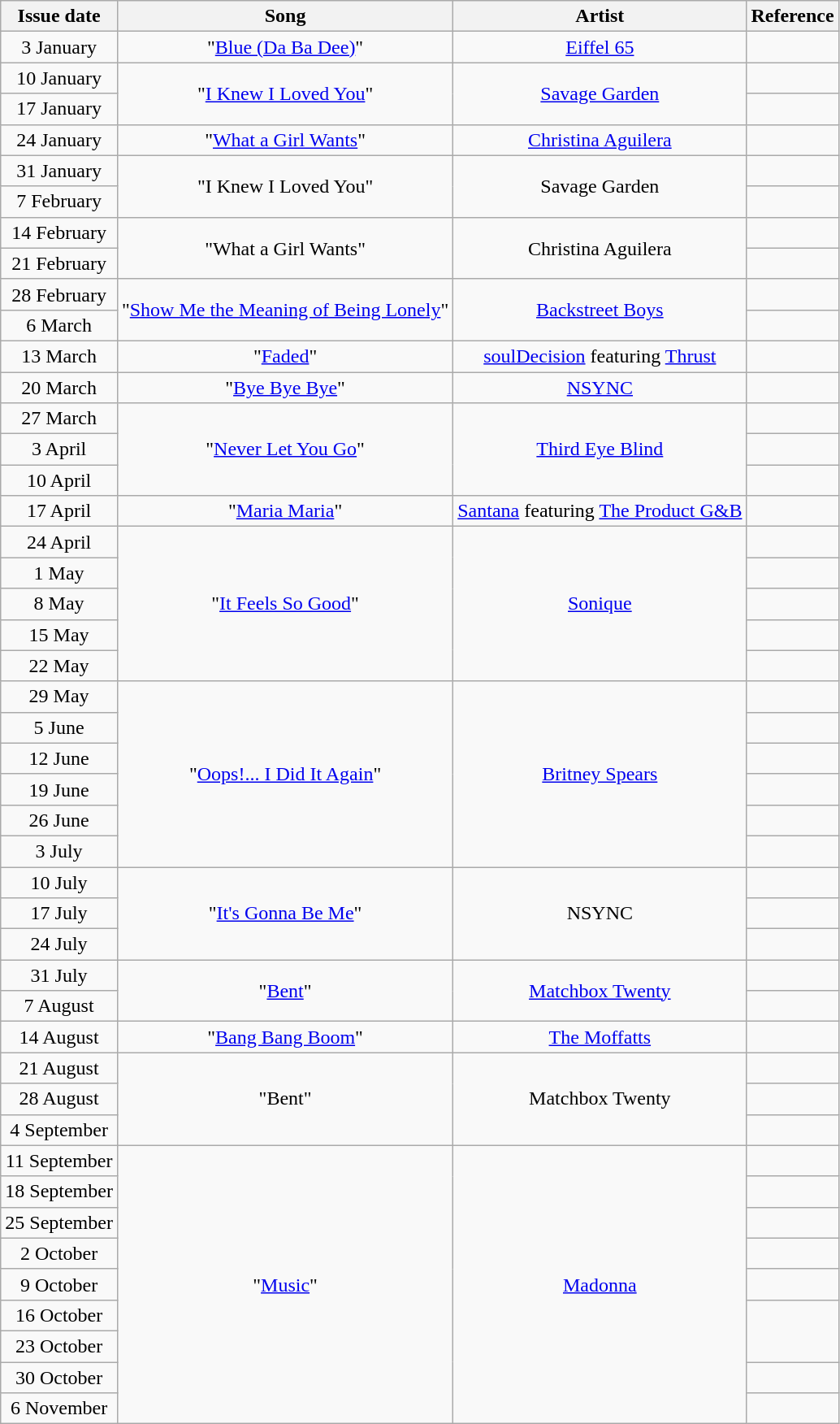<table class="wikitable">
<tr>
<th align="center">Issue date</th>
<th align="center">Song</th>
<th align="center">Artist</th>
<th align="center">Reference</th>
</tr>
<tr>
<td align="center">3 January</td>
<td align="center">"<a href='#'>Blue (Da Ba Dee)</a>"</td>
<td align="center"><a href='#'>Eiffel 65</a></td>
<td align="center"></td>
</tr>
<tr>
<td align="center">10 January</td>
<td align="center" rowspan="2">"<a href='#'>I Knew I Loved You</a>"</td>
<td align="center" rowspan="2"><a href='#'>Savage Garden</a></td>
<td align="center"></td>
</tr>
<tr>
<td align="center">17 January</td>
<td align="center"></td>
</tr>
<tr>
<td align="center">24 January</td>
<td align="center">"<a href='#'>What a Girl Wants</a>"</td>
<td align="center"><a href='#'>Christina Aguilera</a></td>
<td align="center"></td>
</tr>
<tr>
<td align="center">31 January</td>
<td align="center" rowspan="2">"I Knew I Loved You"</td>
<td align="center" rowspan="2">Savage Garden</td>
<td align="center"></td>
</tr>
<tr>
<td align="center">7 February</td>
<td align="center"></td>
</tr>
<tr>
<td align="center">14 February</td>
<td align="center" rowspan="2">"What a Girl Wants"</td>
<td align="center" rowspan="2">Christina Aguilera</td>
<td align="center"></td>
</tr>
<tr>
<td align="center">21 February</td>
<td align="center"></td>
</tr>
<tr>
<td align="center">28 February</td>
<td align="center" rowspan="2">"<a href='#'>Show Me the Meaning of Being Lonely</a>"</td>
<td align="center" rowspan="2"><a href='#'>Backstreet Boys</a></td>
<td align="center"></td>
</tr>
<tr>
<td align="center">6 March</td>
<td align="center"></td>
</tr>
<tr>
<td align="center">13 March</td>
<td align="center">"<a href='#'>Faded</a>"</td>
<td align="center"><a href='#'>soulDecision</a> featuring <a href='#'>Thrust</a></td>
<td align="center"></td>
</tr>
<tr>
<td align="center">20 March</td>
<td align="center">"<a href='#'>Bye Bye Bye</a>"</td>
<td align="center"><a href='#'>NSYNC</a></td>
<td align="center"></td>
</tr>
<tr>
<td align="center">27 March</td>
<td align="center" rowspan="3">"<a href='#'>Never Let You Go</a>"</td>
<td align="center" rowspan="3"><a href='#'>Third Eye Blind</a></td>
<td align="center"></td>
</tr>
<tr>
<td align="center">3 April</td>
<td align="center"></td>
</tr>
<tr>
<td align="center">10 April</td>
<td align="center"></td>
</tr>
<tr>
<td align="center">17 April</td>
<td align="center">"<a href='#'>Maria Maria</a>"</td>
<td align="center"><a href='#'>Santana</a> featuring <a href='#'>The Product G&B</a></td>
<td align="center"></td>
</tr>
<tr>
<td align="center">24 April</td>
<td align="center" rowspan="5">"<a href='#'>It Feels So Good</a>"</td>
<td align="center" rowspan="5"><a href='#'>Sonique</a></td>
<td align="center"></td>
</tr>
<tr>
<td align="center">1 May</td>
<td align="center"></td>
</tr>
<tr>
<td align="center">8 May</td>
<td align="center"></td>
</tr>
<tr>
<td align="center">15 May</td>
<td align="center"></td>
</tr>
<tr>
<td align="center">22 May</td>
<td align="center"></td>
</tr>
<tr>
<td align="center">29 May</td>
<td align="center" rowspan="6">"<a href='#'>Oops!... I Did It Again</a>"</td>
<td align="center" rowspan="6"><a href='#'>Britney Spears</a></td>
<td align="center"></td>
</tr>
<tr>
<td align="center">5 June</td>
<td align="center"></td>
</tr>
<tr>
<td align="center">12 June</td>
<td align="center"></td>
</tr>
<tr>
<td align="center">19 June</td>
<td align="center"></td>
</tr>
<tr>
<td align="center">26 June</td>
<td align="center"></td>
</tr>
<tr>
<td align="center">3 July</td>
<td align="center"></td>
</tr>
<tr>
<td align="center">10 July</td>
<td align="center" rowspan="3">"<a href='#'>It's Gonna Be Me</a>"</td>
<td align="center" rowspan="3">NSYNC</td>
<td align="center"></td>
</tr>
<tr>
<td align="center">17 July</td>
<td align="center"></td>
</tr>
<tr>
<td align="center">24 July</td>
<td align="center"></td>
</tr>
<tr>
<td align="center">31 July</td>
<td align="center" rowspan="2">"<a href='#'>Bent</a>"</td>
<td align="center" rowspan="2"><a href='#'>Matchbox Twenty</a></td>
<td align="center"></td>
</tr>
<tr>
<td align="center">7 August</td>
<td align="center"></td>
</tr>
<tr>
<td align="center">14 August</td>
<td align="center">"<a href='#'>Bang Bang Boom</a>"</td>
<td align="center"><a href='#'>The Moffatts</a></td>
<td align="center"></td>
</tr>
<tr>
<td align="center">21 August</td>
<td align="center" rowspan="3">"Bent"</td>
<td align="center" rowspan="3">Matchbox Twenty</td>
<td align="center"></td>
</tr>
<tr>
<td align="center">28 August</td>
<td align="center"></td>
</tr>
<tr>
<td align="center">4 September</td>
<td align="center"></td>
</tr>
<tr>
<td align="center">11 September</td>
<td align="center" rowspan="9">"<a href='#'>Music</a>"</td>
<td align="center" rowspan="9"><a href='#'>Madonna</a></td>
<td align="center"></td>
</tr>
<tr>
<td align="center">18 September</td>
<td align="center"></td>
</tr>
<tr>
<td align="center">25 September</td>
<td align="center"></td>
</tr>
<tr>
<td align="center">2 October</td>
<td align="center"></td>
</tr>
<tr>
<td align="center">9 October</td>
<td align="center"></td>
</tr>
<tr>
<td align="center">16 October</td>
<td align="center" rowspan="2"></td>
</tr>
<tr>
<td align="center">23 October</td>
</tr>
<tr>
<td align="center">30 October</td>
<td align="center"></td>
</tr>
<tr>
<td align="center">6 November</td>
<td align="center"></td>
</tr>
</table>
